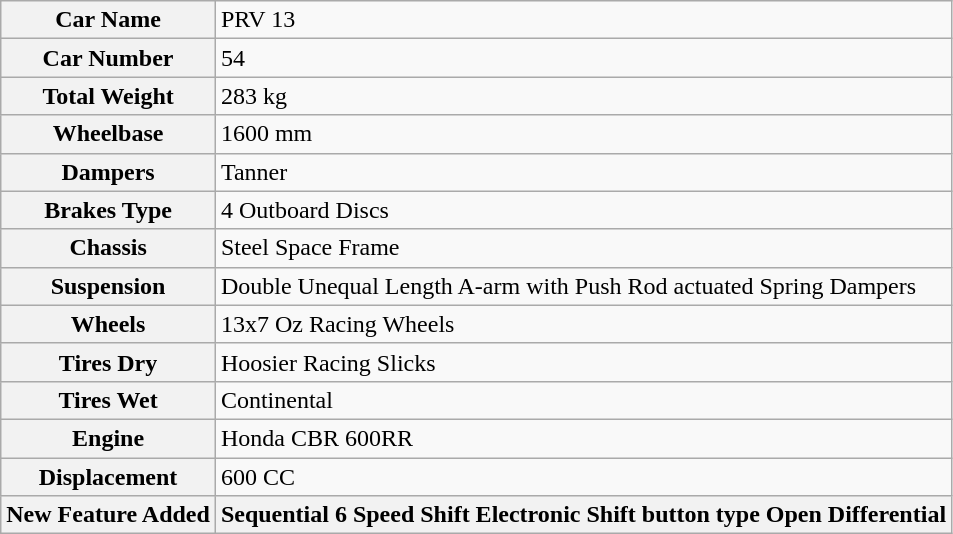<table class="wikitable">
<tr style="vertical-align: top">
<th>Car Name</th>
<td>PRV 13</td>
</tr>
<tr style="vertical-align: top">
<th>Car Number</th>
<td>54</td>
</tr>
<tr style="vertical-align: top">
<th>Total Weight</th>
<td>283 kg</td>
</tr>
<tr style="vertical-align: top">
<th>Wheelbase</th>
<td>1600 mm</td>
</tr>
<tr style="vertical-align: top">
<th>Dampers</th>
<td>Tanner</td>
</tr>
<tr style="vertical-align: top">
<th>Brakes Type</th>
<td>4 Outboard Discs</td>
</tr>
<tr style="vertical-align: top">
<th>Chassis</th>
<td>Steel Space Frame</td>
</tr>
<tr style="vertical-align: top">
<th>Suspension</th>
<td>Double Unequal Length A-arm with Push Rod actuated Spring Dampers</td>
</tr>
<tr style="vertical-align: top">
<th>Wheels</th>
<td>13x7 Oz Racing Wheels</td>
</tr>
<tr style="vertical-align: top">
<th>Tires Dry</th>
<td>Hoosier Racing Slicks</td>
</tr>
<tr style="vertical-align: top">
<th>Tires Wet</th>
<td>Continental</td>
</tr>
<tr style="vertical-align: top">
<th>Engine</th>
<td>Honda CBR 600RR</td>
</tr>
<tr>
<th>Displacement</th>
<td>600 CC</td>
</tr>
<tr>
<th>New Feature Added</th>
<th>Sequential 6 Speed Shift Electronic Shift button type Open Differential</th>
</tr>
</table>
